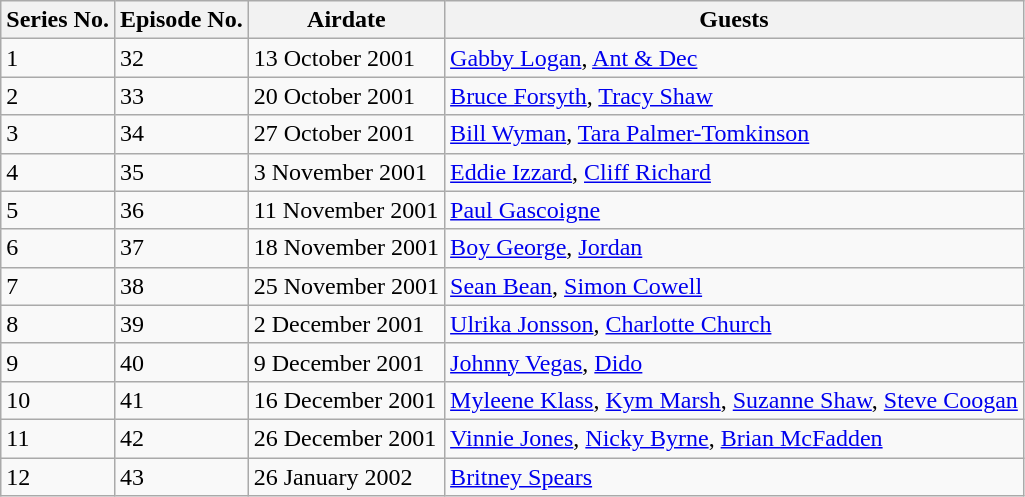<table class="wikitable">
<tr>
<th>Series No.</th>
<th>Episode No.</th>
<th>Airdate</th>
<th>Guests</th>
</tr>
<tr>
<td>1</td>
<td>32</td>
<td>13 October 2001</td>
<td><a href='#'>Gabby Logan</a>, <a href='#'>Ant & Dec</a></td>
</tr>
<tr>
<td>2</td>
<td>33</td>
<td>20 October 2001</td>
<td><a href='#'>Bruce Forsyth</a>, <a href='#'>Tracy Shaw</a></td>
</tr>
<tr>
<td>3</td>
<td>34</td>
<td>27 October 2001</td>
<td><a href='#'>Bill Wyman</a>, <a href='#'>Tara Palmer-Tomkinson</a></td>
</tr>
<tr>
<td>4</td>
<td>35</td>
<td>3 November 2001</td>
<td><a href='#'>Eddie Izzard</a>, <a href='#'>Cliff Richard</a></td>
</tr>
<tr>
<td>5</td>
<td>36</td>
<td>11 November 2001</td>
<td><a href='#'>Paul Gascoigne</a></td>
</tr>
<tr>
<td>6</td>
<td>37</td>
<td>18 November 2001</td>
<td><a href='#'>Boy George</a>, <a href='#'>Jordan</a></td>
</tr>
<tr>
<td>7</td>
<td>38</td>
<td>25 November 2001</td>
<td><a href='#'>Sean Bean</a>, <a href='#'>Simon Cowell</a></td>
</tr>
<tr>
<td>8</td>
<td>39</td>
<td>2 December 2001</td>
<td><a href='#'>Ulrika Jonsson</a>, <a href='#'>Charlotte Church</a></td>
</tr>
<tr>
<td>9</td>
<td>40</td>
<td>9 December 2001</td>
<td><a href='#'>Johnny Vegas</a>, <a href='#'>Dido</a></td>
</tr>
<tr>
<td>10</td>
<td>41</td>
<td>16 December 2001</td>
<td><a href='#'>Myleene Klass</a>, <a href='#'>Kym Marsh</a>, <a href='#'>Suzanne Shaw</a>, <a href='#'>Steve Coogan</a></td>
</tr>
<tr>
<td>11</td>
<td>42</td>
<td>26 December 2001</td>
<td><a href='#'>Vinnie Jones</a>, <a href='#'>Nicky Byrne</a>, <a href='#'>Brian McFadden</a></td>
</tr>
<tr>
<td>12</td>
<td>43</td>
<td>26 January 2002</td>
<td><a href='#'>Britney Spears</a></td>
</tr>
</table>
